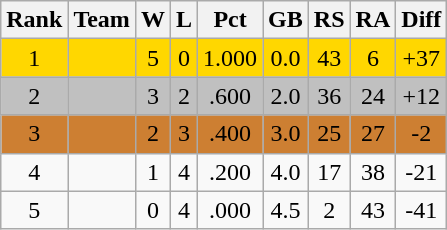<table class="wikitable">
<tr>
<th>Rank</th>
<th>Team</th>
<th>W</th>
<th>L</th>
<th>Pct</th>
<th>GB</th>
<th>RS</th>
<th>RA</th>
<th>Diff</th>
</tr>
<tr align=center bgcolor=gold>
<td>1</td>
<td></td>
<td>5</td>
<td>0</td>
<td>1.000</td>
<td>0.0</td>
<td>43</td>
<td>6</td>
<td>+37</td>
</tr>
<tr align=center bgcolor=#c0c0c0>
<td>2</td>
<td></td>
<td>3</td>
<td>2</td>
<td>.600</td>
<td>2.0</td>
<td>36</td>
<td>24</td>
<td>+12</td>
</tr>
<tr align=center bgcolor=#cd7f32>
<td>3</td>
<td></td>
<td>2</td>
<td>3</td>
<td>.400</td>
<td>3.0</td>
<td>25</td>
<td>27</td>
<td>-2</td>
</tr>
<tr align=center>
<td>4</td>
<td></td>
<td>1</td>
<td>4</td>
<td>.200</td>
<td>4.0</td>
<td>17</td>
<td>38</td>
<td>-21</td>
</tr>
<tr align=center>
<td>5</td>
<td></td>
<td>0</td>
<td>4</td>
<td>.000</td>
<td>4.5</td>
<td>2</td>
<td>43</td>
<td>-41</td>
</tr>
</table>
